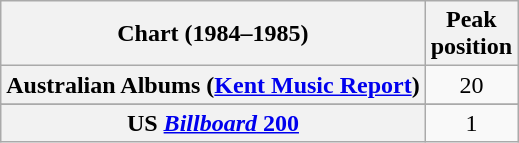<table class="wikitable sortable plainrowheaders">
<tr>
<th scope="col">Chart (1984–1985)</th>
<th scope="col">Peak<br>position</th>
</tr>
<tr>
<th scope="row">Australian Albums (<a href='#'>Kent Music Report</a>)</th>
<td style="text-align:center;">20</td>
</tr>
<tr>
</tr>
<tr>
</tr>
<tr>
</tr>
<tr>
</tr>
<tr>
</tr>
<tr>
</tr>
<tr>
</tr>
<tr>
</tr>
<tr>
</tr>
<tr>
<th scope="row">US <a href='#'><em>Billboard</em> 200</a></th>
<td style="text-align:center;">1</td>
</tr>
</table>
